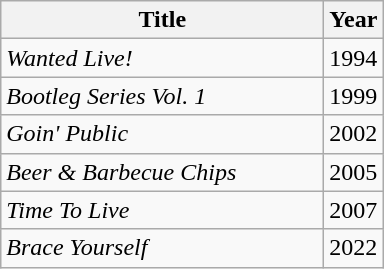<table class="wikitable">
<tr>
<th scope="col" style="width:13em;">Title</th>
<th scope="col" style="width:1em;">Year</th>
</tr>
<tr>
<td><em>Wanted Live!</em></td>
<td>1994</td>
</tr>
<tr>
<td><em>Bootleg Series Vol. 1</em></td>
<td>1999</td>
</tr>
<tr>
<td><em>Goin' Public</em></td>
<td>2002</td>
</tr>
<tr>
<td><em>Beer & Barbecue Chips</em></td>
<td>2005</td>
</tr>
<tr>
<td><em>Time To Live</em></td>
<td>2007</td>
</tr>
<tr>
<td><em>Brace Yourself</em></td>
<td>2022</td>
</tr>
</table>
